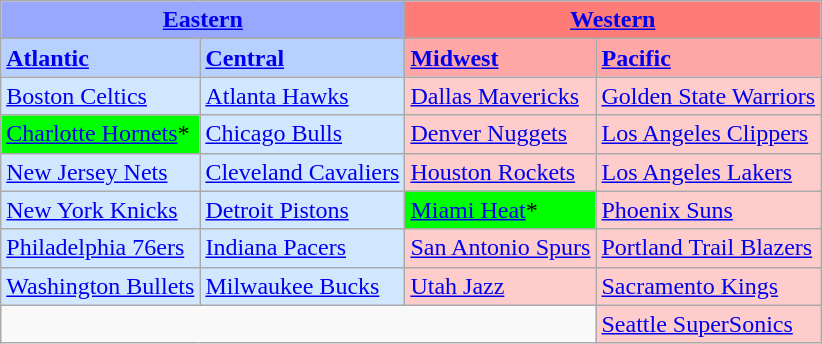<table class="wikitable">
<tr>
<th colspan="2" style="background-color: #99A8FF;"><a href='#'>Eastern</a></th>
<th colspan="2" style="background-color: #FF7B77;"><a href='#'>Western</a></th>
</tr>
<tr>
<td style="background-color: #B7D0FF;"><strong><a href='#'>Atlantic</a></strong></td>
<td style="background-color: #B7D0FF;"><strong><a href='#'>Central</a></strong></td>
<td style="background-color: #FFA7A7;"><strong><a href='#'>Midwest</a></strong></td>
<td style="background-color: #FFA7A7;"><strong><a href='#'>Pacific</a></strong></td>
</tr>
<tr>
<td style="background-color: #D0E7FF;"><a href='#'>Boston Celtics</a></td>
<td style="background-color: #D0E7FF;"><a href='#'>Atlanta Hawks</a></td>
<td style="background-color: #FFCCCC;"><a href='#'>Dallas Mavericks</a></td>
<td style="background-color: #FFCCCC;"><a href='#'>Golden State Warriors</a></td>
</tr>
<tr>
<td style="background-color: #00FF00;"><a href='#'>Charlotte Hornets</a>*</td>
<td style="background-color: #D0E7FF;"><a href='#'>Chicago Bulls</a></td>
<td style="background-color: #FFCCCC;"><a href='#'>Denver Nuggets</a></td>
<td style="background-color: #FFCCCC;"><a href='#'>Los Angeles Clippers</a></td>
</tr>
<tr>
<td style="background-color: #D0E7FF;"><a href='#'>New Jersey Nets</a></td>
<td style="background-color: #D0E7FF;"><a href='#'>Cleveland Cavaliers</a></td>
<td style="background-color: #FFCCCC;"><a href='#'>Houston Rockets</a></td>
<td style="background-color: #FFCCCC;"><a href='#'>Los Angeles Lakers</a></td>
</tr>
<tr>
<td style="background-color: #D0E7FF;"><a href='#'>New York Knicks</a></td>
<td style="background-color: #D0E7FF;"><a href='#'>Detroit Pistons</a></td>
<td style="background-color: #00FF00;"><a href='#'>Miami Heat</a>*</td>
<td style="background-color: #FFCCCC;"><a href='#'>Phoenix Suns</a></td>
</tr>
<tr>
<td style="background-color: #D0E7FF;"><a href='#'>Philadelphia 76ers</a></td>
<td style="background-color: #D0E7FF;"><a href='#'>Indiana Pacers</a></td>
<td style="background-color: #FFCCCC;"><a href='#'>San Antonio Spurs</a></td>
<td style="background-color: #FFCCCC;"><a href='#'>Portland Trail Blazers</a></td>
</tr>
<tr>
<td style="background-color: #D0E7FF;"><a href='#'>Washington Bullets</a></td>
<td style="background-color: #D0E7FF;"><a href='#'>Milwaukee Bucks</a></td>
<td style="background-color: #FFCCCC;"><a href='#'>Utah Jazz</a></td>
<td style="background-color: #FFCCCC;"><a href='#'>Sacramento Kings</a></td>
</tr>
<tr>
<td colspan="3"> </td>
<td style="background-color: #FFCCCC;"><a href='#'>Seattle SuperSonics</a></td>
</tr>
</table>
